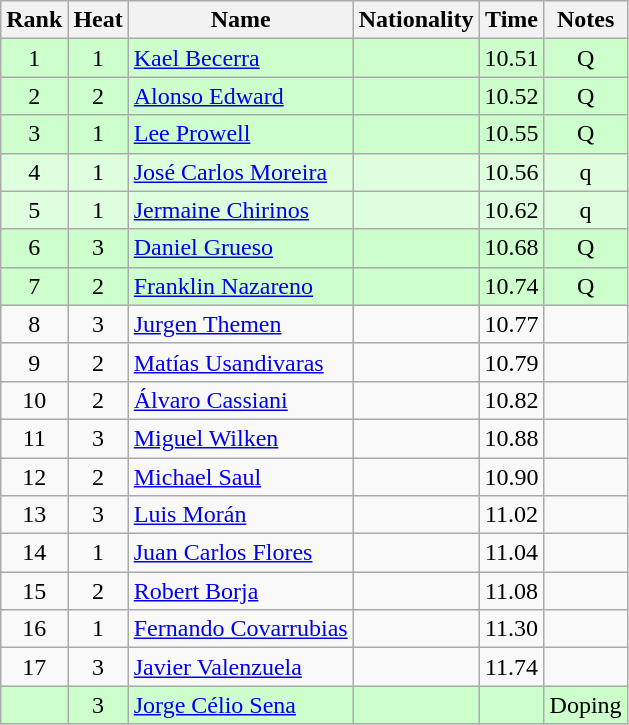<table class="wikitable sortable" style="text-align:center">
<tr>
<th>Rank</th>
<th>Heat</th>
<th>Name</th>
<th>Nationality</th>
<th>Time</th>
<th>Notes</th>
</tr>
<tr bgcolor=ccffcc>
<td>1</td>
<td>1</td>
<td align=left><a href='#'>Kael Becerra</a></td>
<td align=left></td>
<td>10.51</td>
<td>Q</td>
</tr>
<tr bgcolor=ccffcc>
<td>2</td>
<td>2</td>
<td align=left><a href='#'>Alonso Edward</a></td>
<td align=left></td>
<td>10.52</td>
<td>Q</td>
</tr>
<tr bgcolor=ccffcc>
<td>3</td>
<td>1</td>
<td align=left><a href='#'>Lee Prowell</a></td>
<td align=left></td>
<td>10.55</td>
<td>Q</td>
</tr>
<tr bgcolor=ddffdd>
<td>4</td>
<td>1</td>
<td align=left><a href='#'>José Carlos Moreira</a></td>
<td align=left></td>
<td>10.56</td>
<td>q</td>
</tr>
<tr bgcolor=ddffdd>
<td>5</td>
<td>1</td>
<td align=left><a href='#'>Jermaine Chirinos</a></td>
<td align=left></td>
<td>10.62</td>
<td>q</td>
</tr>
<tr bgcolor=ccffcc>
<td>6</td>
<td>3</td>
<td align=left><a href='#'>Daniel Grueso</a></td>
<td align=left></td>
<td>10.68</td>
<td>Q</td>
</tr>
<tr bgcolor=ccffcc>
<td>7</td>
<td>2</td>
<td align=left><a href='#'>Franklin Nazareno</a></td>
<td align=left></td>
<td>10.74</td>
<td>Q</td>
</tr>
<tr>
<td>8</td>
<td>3</td>
<td align=left><a href='#'>Jurgen Themen</a></td>
<td align=left></td>
<td>10.77</td>
<td></td>
</tr>
<tr>
<td>9</td>
<td>2</td>
<td align=left><a href='#'>Matías Usandivaras</a></td>
<td align=left></td>
<td>10.79</td>
<td></td>
</tr>
<tr>
<td>10</td>
<td>2</td>
<td align=left><a href='#'>Álvaro Cassiani</a></td>
<td align=left></td>
<td>10.82</td>
<td></td>
</tr>
<tr>
<td>11</td>
<td>3</td>
<td align=left><a href='#'>Miguel Wilken</a></td>
<td align=left></td>
<td>10.88</td>
<td></td>
</tr>
<tr>
<td>12</td>
<td>2</td>
<td align=left><a href='#'>Michael Saul</a></td>
<td align=left></td>
<td>10.90</td>
<td></td>
</tr>
<tr>
<td>13</td>
<td>3</td>
<td align=left><a href='#'>Luis Morán</a></td>
<td align=left></td>
<td>11.02</td>
<td></td>
</tr>
<tr>
<td>14</td>
<td>1</td>
<td align=left><a href='#'>Juan Carlos Flores</a></td>
<td align=left></td>
<td>11.04</td>
<td></td>
</tr>
<tr>
<td>15</td>
<td>2</td>
<td align=left><a href='#'>Robert Borja</a></td>
<td align=left></td>
<td>11.08</td>
<td></td>
</tr>
<tr>
<td>16</td>
<td>1</td>
<td align=left><a href='#'>Fernando Covarrubias</a></td>
<td align=left></td>
<td>11.30</td>
<td></td>
</tr>
<tr>
<td>17</td>
<td>3</td>
<td align=left><a href='#'>Javier Valenzuela</a></td>
<td align=left></td>
<td>11.74</td>
<td></td>
</tr>
<tr bgcolor=ccffcc>
<td></td>
<td>3</td>
<td align=left><a href='#'>Jorge Célio Sena</a></td>
<td align=left></td>
<td></td>
<td>Doping</td>
</tr>
</table>
